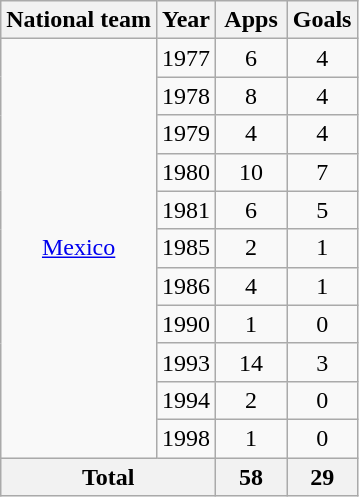<table class="wikitable" style="text-align:center">
<tr>
<th>National team</th>
<th>Year</th>
<th width="40">Apps</th>
<th width="40">Goals</th>
</tr>
<tr>
<td rowspan="11"><a href='#'>Mexico</a></td>
<td>1977</td>
<td>6</td>
<td>4</td>
</tr>
<tr>
<td>1978</td>
<td>8</td>
<td>4</td>
</tr>
<tr>
<td>1979</td>
<td>4</td>
<td>4</td>
</tr>
<tr>
<td>1980</td>
<td>10</td>
<td>7</td>
</tr>
<tr>
<td>1981</td>
<td>6</td>
<td>5</td>
</tr>
<tr>
<td>1985</td>
<td>2</td>
<td>1</td>
</tr>
<tr>
<td>1986</td>
<td>4</td>
<td>1</td>
</tr>
<tr>
<td>1990</td>
<td>1</td>
<td>0</td>
</tr>
<tr>
<td>1993</td>
<td>14</td>
<td>3</td>
</tr>
<tr>
<td>1994</td>
<td>2</td>
<td>0</td>
</tr>
<tr>
<td>1998</td>
<td>1</td>
<td>0</td>
</tr>
<tr>
<th colspan="2">Total</th>
<th>58</th>
<th>29</th>
</tr>
</table>
